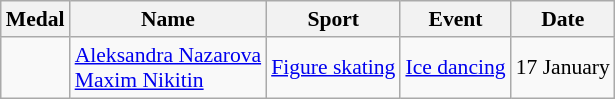<table class="wikitable sortable" style="font-size:90%">
<tr>
<th>Medal</th>
<th>Name</th>
<th>Sport</th>
<th>Event</th>
<th>Date</th>
</tr>
<tr>
<td></td>
<td><a href='#'>Aleksandra Nazarova</a><br><a href='#'>Maxim Nikitin</a></td>
<td><a href='#'>Figure skating</a></td>
<td><a href='#'>Ice dancing</a></td>
<td>17 January</td>
</tr>
</table>
